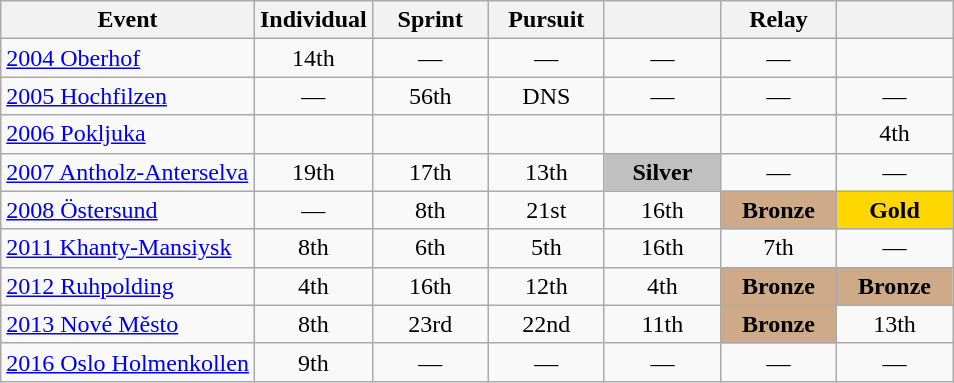<table class="wikitable" style="text-align: center;">
<tr ">
<th>Event</th>
<th style="width:70px;">Individual</th>
<th style="width:70px;">Sprint</th>
<th style="width:70px;">Pursuit</th>
<th style="width:70px;"></th>
<th style="width:70px;">Relay</th>
<th style="width:70px;"></th>
</tr>
<tr>
<td align=left> <a href='#'>2004 Oberhof</a></td>
<td>14th</td>
<td>—</td>
<td>—</td>
<td>—</td>
<td>—</td>
<td></td>
</tr>
<tr>
<td align=left> <a href='#'>2005 Hochfilzen</a></td>
<td>—</td>
<td>56th</td>
<td>DNS</td>
<td>—</td>
<td>—</td>
<td>—</td>
</tr>
<tr>
<td align=left> <a href='#'>2006 Pokljuka</a></td>
<td></td>
<td></td>
<td></td>
<td></td>
<td></td>
<td>4th</td>
</tr>
<tr>
<td align=left> <a href='#'>2007 Antholz-Anterselva</a></td>
<td>19th</td>
<td>17th</td>
<td>13th</td>
<td style="background:silver;"><strong>Silver</strong></td>
<td>—</td>
<td>—</td>
</tr>
<tr>
<td align=left> <a href='#'>2008 Östersund</a></td>
<td>—</td>
<td>8th</td>
<td>21st</td>
<td>16th</td>
<td style="background:#cfaa88;"><strong>Bronze</strong></td>
<td style="background:gold;"><strong>Gold</strong></td>
</tr>
<tr>
<td align=left> <a href='#'>2011 Khanty-Mansiysk</a></td>
<td>8th</td>
<td>6th</td>
<td>5th</td>
<td>16th</td>
<td>7th</td>
<td>—</td>
</tr>
<tr>
<td align=left> <a href='#'>2012 Ruhpolding</a></td>
<td>4th</td>
<td>16th</td>
<td>12th</td>
<td>4th</td>
<td style="background:#cfaa88;"><strong>Bronze</strong></td>
<td style="background:#cfaa88;"><strong>Bronze</strong></td>
</tr>
<tr>
<td align=left> <a href='#'>2013 Nové Město</a></td>
<td>8th</td>
<td>23rd</td>
<td>22nd</td>
<td>11th</td>
<td style="background:#cfaa88;"><strong>Bronze</strong></td>
<td>13th</td>
</tr>
<tr>
<td align=left> <a href='#'>2016 Oslo Holmenkollen</a></td>
<td>9th</td>
<td>—</td>
<td>—</td>
<td>—</td>
<td>—</td>
<td>—</td>
</tr>
</table>
